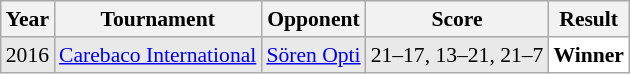<table class="sortable wikitable" style="font-size: 90%;">
<tr>
<th>Year</th>
<th>Tournament</th>
<th>Opponent</th>
<th>Score</th>
<th>Result</th>
</tr>
<tr style="background:#E9E9E9">
<td align="center">2016</td>
<td align="left"><a href='#'>Carebaco International</a></td>
<td align="left"> <a href='#'>Sören Opti</a></td>
<td align="left">21–17, 13–21, 21–7</td>
<td style="text-align:left; background:white"> <strong>Winner</strong></td>
</tr>
</table>
